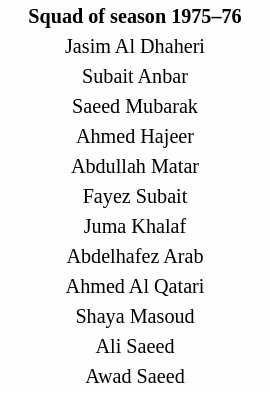<table style="float: right; width: 180px; font-size: 84%; text-align:center; background:#FEFEFE;">
<tr>
<th width=80%>Squad of season 1975–76</th>
</tr>
<tr>
<td>Jasim Al Dhaheri</td>
</tr>
<tr>
<td>Subait Anbar</td>
</tr>
<tr>
<td>Saeed Mubarak</td>
</tr>
<tr>
<td>Ahmed Hajeer</td>
</tr>
<tr>
<td>Abdullah Matar</td>
</tr>
<tr>
<td>Fayez Subait</td>
</tr>
<tr>
<td>Juma Khalaf</td>
</tr>
<tr>
<td>Abdelhafez Arab</td>
</tr>
<tr>
<td>Ahmed Al Qatari</td>
</tr>
<tr>
<td>Shaya Masoud</td>
</tr>
<tr>
<td>Ali Saeed</td>
</tr>
<tr>
<td>Awad Saeed</td>
</tr>
</table>
